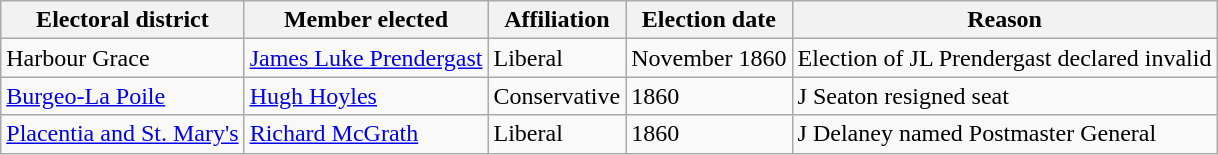<table class="wikitable sortable">
<tr>
<th>Electoral district</th>
<th>Member elected</th>
<th>Affiliation</th>
<th>Election date</th>
<th>Reason</th>
</tr>
<tr>
<td>Harbour Grace</td>
<td><a href='#'>James Luke Prendergast</a></td>
<td>Liberal</td>
<td>November 1860</td>
<td>Election of JL Prendergast declared invalid</td>
</tr>
<tr>
<td><a href='#'>Burgeo-La Poile</a></td>
<td><a href='#'>Hugh Hoyles</a></td>
<td>Conservative</td>
<td>1860</td>
<td>J Seaton resigned seat</td>
</tr>
<tr>
<td><a href='#'>Placentia and St. Mary's</a></td>
<td><a href='#'>Richard McGrath</a></td>
<td>Liberal</td>
<td>1860</td>
<td>J Delaney named Postmaster General</td>
</tr>
</table>
